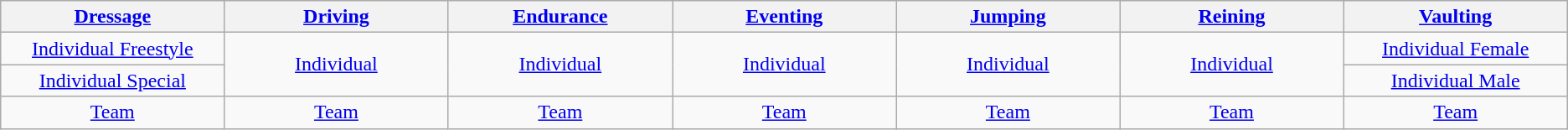<table class="wikitable">
<tr>
<th width=175><a href='#'>Dressage</a></th>
<th width=175><a href='#'>Driving</a></th>
<th width=175><a href='#'>Endurance</a></th>
<th width=175><a href='#'>Eventing</a></th>
<th width=175><a href='#'>Jumping</a></th>
<th width=175><a href='#'>Reining</a></th>
<th width=175><a href='#'>Vaulting</a></th>
</tr>
<tr>
<td align="center"><a href='#'>Individual Freestyle</a></td>
<td rowspan="2" align="center"><a href='#'>Individual</a></td>
<td rowspan="2" align="center"><a href='#'>Individual</a></td>
<td rowspan="2" align="center"><a href='#'>Individual</a></td>
<td rowspan="2" align="center"><a href='#'>Individual</a></td>
<td rowspan="2" align="center"><a href='#'>Individual</a></td>
<td align="center"><a href='#'>Individual Female</a></td>
</tr>
<tr>
<td align="center"><a href='#'>Individual Special</a></td>
<td align="center"><a href='#'>Individual Male</a></td>
</tr>
<tr>
<td align="center"><a href='#'>Team</a></td>
<td align="center"><a href='#'>Team</a></td>
<td align="center"><a href='#'>Team</a></td>
<td align="center"><a href='#'>Team</a></td>
<td align="center"><a href='#'>Team</a></td>
<td align="center"><a href='#'>Team</a></td>
<td align="center"><a href='#'>Team</a></td>
</tr>
</table>
